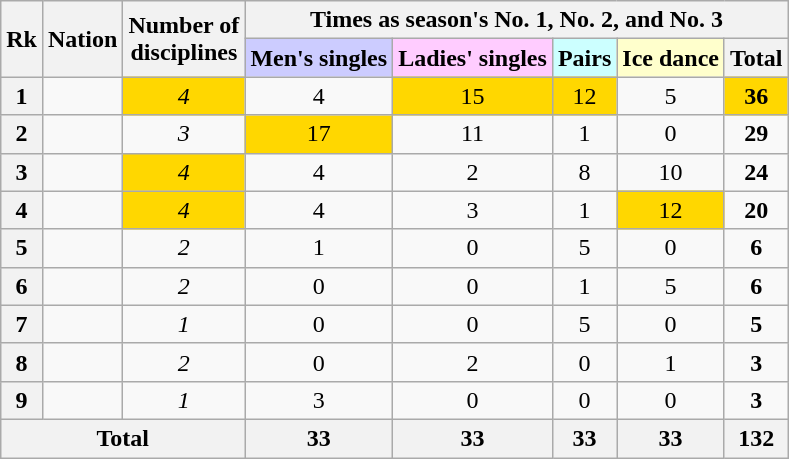<table class="wikitable sortable" style="text-align: center;">
<tr>
<th rowspan="2">Rk</th>
<th rowspan="2">Nation</th>
<th rowspan="2">Number of<br>disciplines</th>
<th colspan="5">Times as season's No. 1, No. 2, and No. 3</th>
</tr>
<tr>
<th style="background-color: #ccf;">Men's singles</th>
<th style="background-color: #fcf;">Ladies' singles</th>
<th style="background-color: #cff;">Pairs</th>
<th style="background-color: #ffc;">Ice dance</th>
<th>Total</th>
</tr>
<tr>
<th>1</th>
<td></td>
<td style="background-color: gold;"><em>4</em></td>
<td>4</td>
<td style="background-color: gold;">15</td>
<td style="background-color: gold;">12</td>
<td>5</td>
<td style="background-color: gold;"><strong>36</strong></td>
</tr>
<tr>
<th>2</th>
<td></td>
<td><em>3</em></td>
<td style="background-color: gold;">17</td>
<td>11</td>
<td>1</td>
<td>0</td>
<td><strong>29</strong></td>
</tr>
<tr>
<th>3</th>
<td></td>
<td style="background-color: gold;"><em>4</em></td>
<td>4</td>
<td>2</td>
<td>8</td>
<td>10</td>
<td><strong>24</strong></td>
</tr>
<tr>
<th>4</th>
<td></td>
<td style="background-color: gold;"><em>4</em></td>
<td>4</td>
<td>3</td>
<td>1</td>
<td style="background-color: gold;">12</td>
<td><strong>20</strong></td>
</tr>
<tr>
<th>5</th>
<td></td>
<td><em>2</em></td>
<td>1</td>
<td>0</td>
<td>5</td>
<td>0</td>
<td><strong>6</strong></td>
</tr>
<tr>
<th>6</th>
<td></td>
<td><em>2</em></td>
<td>0</td>
<td>0</td>
<td>1</td>
<td>5</td>
<td><strong>6</strong></td>
</tr>
<tr>
<th>7</th>
<td></td>
<td><em>1</em></td>
<td>0</td>
<td>0</td>
<td>5</td>
<td>0</td>
<td><strong>5</strong></td>
</tr>
<tr>
<th>8</th>
<td></td>
<td><em>2</em></td>
<td>0</td>
<td>2</td>
<td>0</td>
<td>1</td>
<td><strong>3</strong></td>
</tr>
<tr>
<th>9</th>
<td></td>
<td><em>1</em></td>
<td>3</td>
<td>0</td>
<td>0</td>
<td>0</td>
<td><strong>3</strong></td>
</tr>
<tr class="sortbottom">
<th colspan="3">Total</th>
<th>33</th>
<th>33</th>
<th>33</th>
<th>33</th>
<th>132</th>
</tr>
</table>
